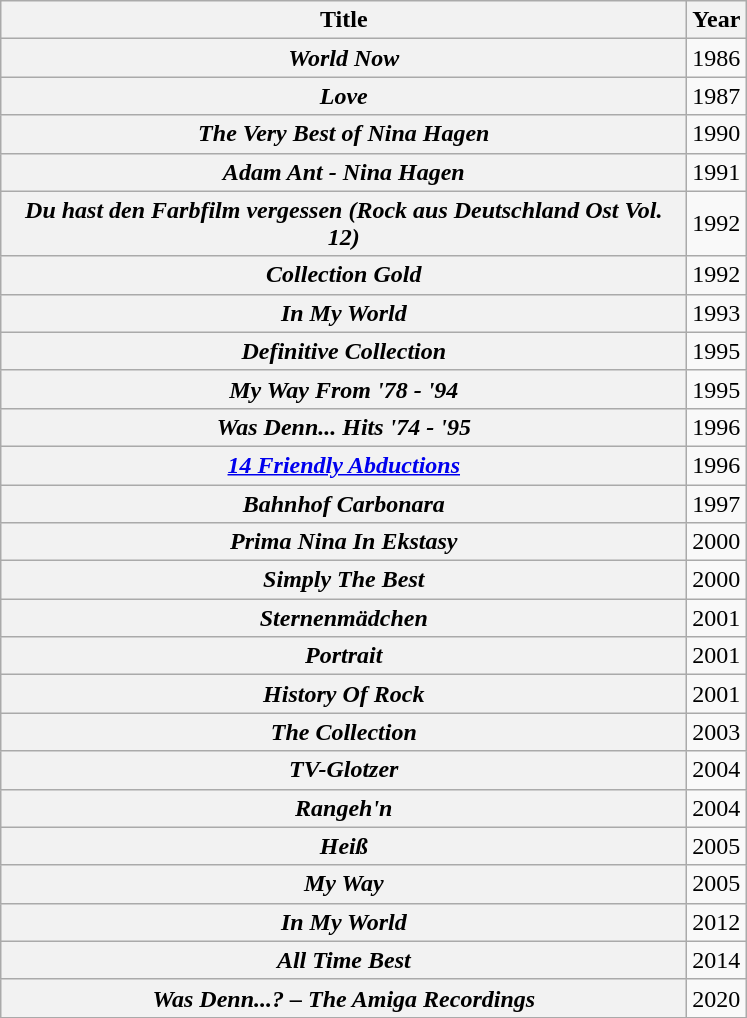<table class="wikitable plainrowheaders">
<tr>
<th scope="col" width="450">Title</th>
<th scope="col">Year</th>
</tr>
<tr>
<th scope="row"><em>World Now</em></th>
<td align="center">1986</td>
</tr>
<tr>
<th scope="row"><em>Love</em></th>
<td align="center">1987</td>
</tr>
<tr>
<th scope="row"><em>The Very Best of Nina Hagen</em></th>
<td align="center">1990</td>
</tr>
<tr>
<th scope="row"><em>Adam Ant - Nina Hagen</em></th>
<td align="center">1991</td>
</tr>
<tr>
<th scope="row"><em>Du hast den Farbfilm vergessen (Rock aus Deutschland Ost Vol. 12)</em></th>
<td align="center">1992</td>
</tr>
<tr>
<th scope="row"><em>Collection Gold</em></th>
<td align="center">1992</td>
</tr>
<tr>
<th scope="row"><em>In My World</em></th>
<td align="center">1993</td>
</tr>
<tr>
<th scope="row"><em>Definitive Collection</em></th>
<td align="center">1995</td>
</tr>
<tr>
<th scope="row"><em>My Way From '78 - '94</em></th>
<td align="center">1995</td>
</tr>
<tr>
<th scope="row"><em>Was Denn... Hits '74 - '95</em></th>
<td align="center">1996</td>
</tr>
<tr>
<th scope="row"><em><a href='#'>14 Friendly Abductions</a></em></th>
<td align="center">1996</td>
</tr>
<tr>
<th scope="row"><em>Bahnhof Carbonara</em></th>
<td align="center">1997</td>
</tr>
<tr>
<th scope="row"><em>Prima Nina In Ekstasy</em></th>
<td align="center">2000</td>
</tr>
<tr>
<th scope="row"><em>Simply The Best</em></th>
<td align="center">2000</td>
</tr>
<tr>
<th scope="row"><em>Sternenmädchen</em></th>
<td align="center">2001</td>
</tr>
<tr>
<th scope="row"><em>Portrait</em></th>
<td align="center">2001</td>
</tr>
<tr>
<th scope="row"><em>History Of Rock</em></th>
<td align="center">2001</td>
</tr>
<tr>
<th scope="row"><em>The Collection</em></th>
<td align="center">2003</td>
</tr>
<tr>
<th scope="row"><em>TV-Glotzer</em></th>
<td align="center">2004</td>
</tr>
<tr>
<th scope="row"><em>Rangeh'n</em></th>
<td align="center">2004</td>
</tr>
<tr>
<th scope="row"><em>Heiß</em></th>
<td align="center">2005</td>
</tr>
<tr>
<th scope="row"><em>My Way</em></th>
<td align="center">2005</td>
</tr>
<tr>
<th scope="row"><em>In My World</em></th>
<td align="center">2012</td>
</tr>
<tr>
<th scope="row"><em>All Time Best</em></th>
<td align="center">2014</td>
</tr>
<tr>
<th scope="row"><em>Was Denn...? – The Amiga Recordings</em></th>
<td align="center">2020</td>
</tr>
</table>
